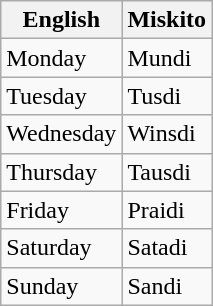<table class="wikitable">
<tr>
<th>English</th>
<th>Miskito</th>
</tr>
<tr>
<td>Monday</td>
<td>Mundi</td>
</tr>
<tr>
<td>Tuesday</td>
<td>Tusdi</td>
</tr>
<tr>
<td>Wednesday</td>
<td>Winsdi</td>
</tr>
<tr>
<td>Thursday</td>
<td>Tausdi</td>
</tr>
<tr>
<td>Friday</td>
<td>Praidi</td>
</tr>
<tr>
<td>Saturday</td>
<td>Satadi</td>
</tr>
<tr>
<td>Sunday</td>
<td>Sandi</td>
</tr>
</table>
